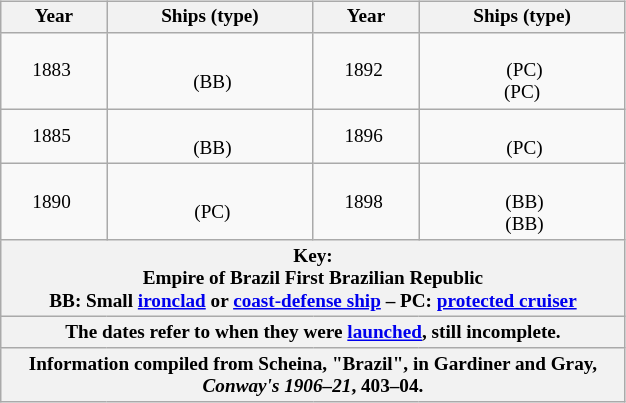<table class="wikitable plainrowheaders floatright" align="right" style="text-align: center; width:33%; font-size:80%;">
<tr>
<th scope="row" style="width:17%;"><div><strong>Year</strong></div></th>
<th scope="row" style="width:33%;"><div><strong>Ships (type)</strong></div></th>
<th scope="row" style="width:17%;"><div><strong>Year</strong></div></th>
<th scope="row" style="width:33%;"><div><strong>Ships (type)</strong></div></th>
</tr>
<tr>
<td>1883 </td>
<td><br> (BB)</td>
<td>1892 </td>
<td><br> (PC)<br> (PC)</td>
</tr>
<tr>
<td>1885 </td>
<td><br> (BB)</td>
<td>1896 </td>
<td><br> (PC)</td>
</tr>
<tr>
<td>1890 </td>
<td><br> (PC)</td>
<td>1898 </td>
<td><br> (BB)<br> (BB)</td>
</tr>
<tr>
<th scope="row" colspan="4"><div>Key:<br> Empire of Brazil  First Brazilian Republic<br>BB: Small <a href='#'>ironclad</a> or <a href='#'>coast-defense ship</a> – PC: <a href='#'>protected cruiser</a></div></th>
</tr>
<tr>
<th scope="row" colspan="4"><div>The dates refer to when they were <a href='#'>launched</a>, still incomplete.</div></th>
</tr>
<tr>
<th scope="row" colspan="4"><div>Information compiled from Scheina, "Brazil", in Gardiner and Gray, <em>Conway's 1906–21</em>, 403–04.</div></th>
</tr>
</table>
